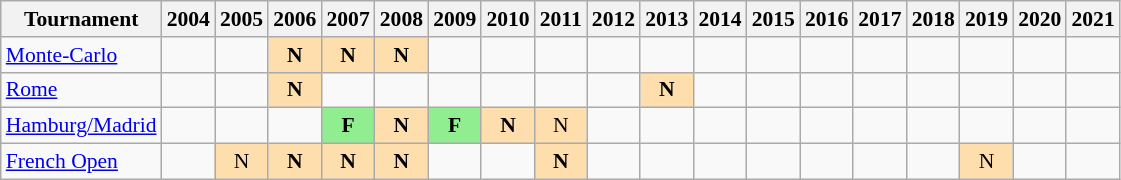<table class="wikitable" style="text-align:center; font-size:90%;"  border="1">
<tr>
<th>Tournament</th>
<th>2004</th>
<th>2005</th>
<th>2006</th>
<th>2007</th>
<th>2008</th>
<th>2009</th>
<th>2010</th>
<th>2011</th>
<th>2012</th>
<th>2013</th>
<th>2014</th>
<th>2015</th>
<th>2016</th>
<th>2017</th>
<th>2018</th>
<th>2019</th>
<th>2020</th>
<th>2021</th>
</tr>
<tr>
<td align="left"><a href='#'>Monte-Carlo</a></td>
<td></td>
<td></td>
<td style="background:#ffdead;"><strong>N</strong></td>
<td style="background:#ffdead;"><strong>N</strong></td>
<td style="background:#ffdead;"><strong>N</strong></td>
<td></td>
<td></td>
<td></td>
<td></td>
<td></td>
<td></td>
<td></td>
<td></td>
<td></td>
<td></td>
<td></td>
<td></td>
<td></td>
</tr>
<tr>
<td align="left"><a href='#'>Rome</a></td>
<td></td>
<td></td>
<td style="background:#ffdead;"><strong>N</strong></td>
<td></td>
<td></td>
<td></td>
<td></td>
<td></td>
<td></td>
<td style="background:#ffdead;"><strong>N</strong></td>
<td></td>
<td></td>
<td></td>
<td></td>
<td></td>
<td></td>
<td></td>
<td></td>
</tr>
<tr>
<td align="left"><a href='#'>Hamburg/Madrid</a></td>
<td></td>
<td></td>
<td></td>
<td style="background:lightgreen;"><strong>F</strong></td>
<td style="background:#ffdead;"><strong>N</strong></td>
<td style="background:lightgreen;"><strong>F</strong></td>
<td style="background:#ffdead;"><strong>N</strong></td>
<td style="background:#ffdead;">N</td>
<td></td>
<td></td>
<td></td>
<td></td>
<td></td>
<td></td>
<td></td>
<td></td>
<td></td>
<td></td>
</tr>
<tr>
<td align="left"><a href='#'>French Open</a></td>
<td></td>
<td style="background:#ffdead;">N</td>
<td style="background:#ffdead;"><strong>N</strong></td>
<td style="background:#ffdead;"><strong>N</strong></td>
<td style="background:#ffdead;"><strong>N</strong></td>
<td></td>
<td></td>
<td style="background:#ffdead;"><strong>N</strong></td>
<td></td>
<td></td>
<td></td>
<td></td>
<td></td>
<td></td>
<td></td>
<td style="background:#ffdead;">N</td>
<td></td>
<td></td>
</tr>
</table>
